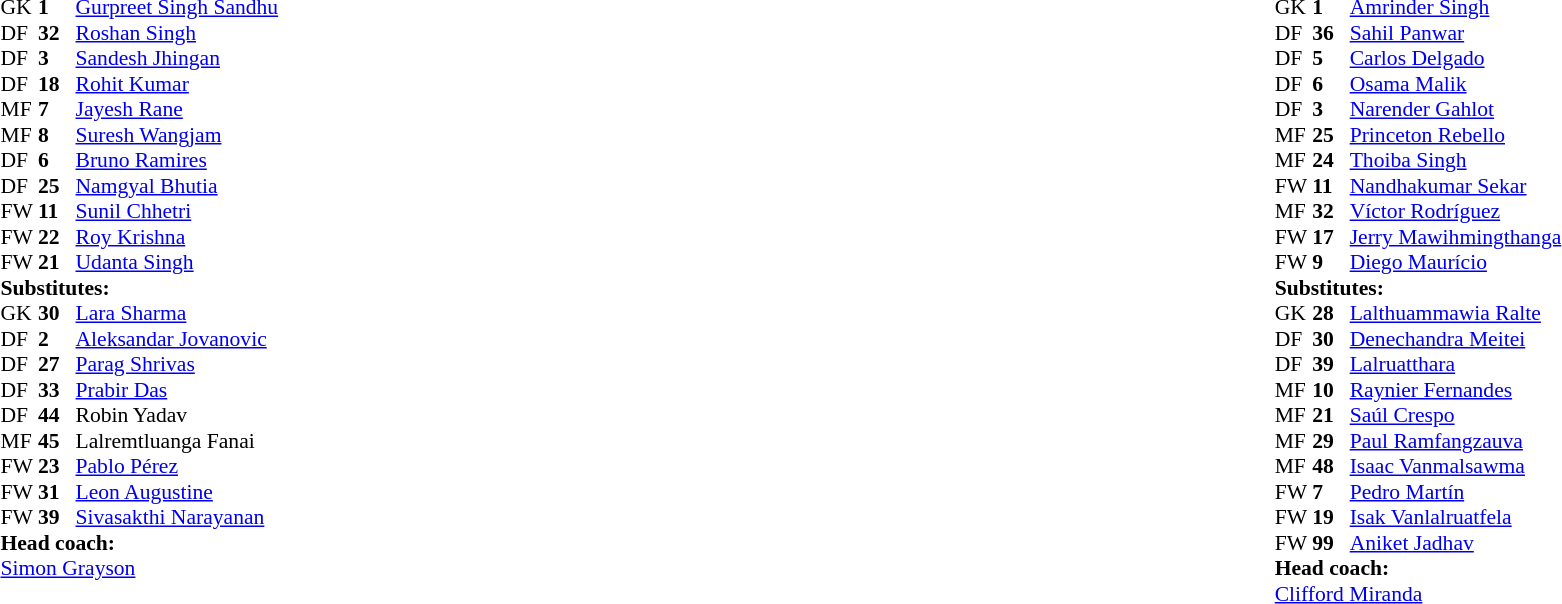<table width="100%">
<tr>
<td valign="top" width="40%"><br><table style="font-size: 90%" cellspacing="0" cellpadding="0">
<tr>
<th width=25></th>
<th width=25></th>
</tr>
<tr>
<th width=25></th>
<th width=25></th>
</tr>
<tr>
<td>GK</td>
<td><strong>1</strong></td>
<td> <a href='#'>Gurpreet Singh Sandhu</a></td>
</tr>
<tr>
<td>DF</td>
<td><strong>32</strong></td>
<td> <a href='#'>Roshan Singh</a></td>
</tr>
<tr>
<td>DF</td>
<td><strong>3</strong></td>
<td> <a href='#'>Sandesh Jhingan</a></td>
</tr>
<tr>
<td>DF</td>
<td><strong>18</strong></td>
<td> <a href='#'>Rohit Kumar</a></td>
<td></td>
<td></td>
</tr>
<tr>
<td>MF</td>
<td><strong>7</strong></td>
<td> <a href='#'>Jayesh Rane</a></td>
<td></td>
<td></td>
</tr>
<tr>
<td>MF</td>
<td><strong>8</strong></td>
<td> <a href='#'>Suresh Wangjam</a></td>
<td></td>
</tr>
<tr>
<td>DF</td>
<td><strong>6</strong></td>
<td> <a href='#'>Bruno Ramires</a></td>
</tr>
<tr>
<td>DF</td>
<td><strong>25</strong></td>
<td> <a href='#'>Namgyal Bhutia</a></td>
</tr>
<tr>
<td>FW</td>
<td><strong>11</strong></td>
<td> <a href='#'>Sunil Chhetri</a></td>
<td></td>
</tr>
<tr>
<td>FW</td>
<td><strong>22</strong></td>
<td> <a href='#'>Roy Krishna</a></td>
</tr>
<tr>
<td>FW</td>
<td><strong>21</strong></td>
<td> <a href='#'>Udanta Singh</a></td>
</tr>
<tr>
<td colspan=3><strong>Substitutes:</strong></td>
</tr>
<tr>
<td>GK</td>
<td><strong>30</strong></td>
<td> <a href='#'>Lara Sharma</a></td>
</tr>
<tr>
<td>DF</td>
<td><strong>2</strong></td>
<td> <a href='#'>Aleksandar Jovanovic</a></td>
<td></td>
<td></td>
</tr>
<tr>
<td>DF</td>
<td><strong>27</strong></td>
<td> <a href='#'>Parag Shrivas</a></td>
</tr>
<tr>
<td>DF</td>
<td><strong>33</strong></td>
<td> <a href='#'>Prabir Das</a></td>
</tr>
<tr>
<td>DF</td>
<td><strong>44</strong></td>
<td> Robin Yadav</td>
</tr>
<tr>
<td>MF</td>
<td><strong>45</strong></td>
<td> Lalremtluanga Fanai</td>
</tr>
<tr>
<td>FW</td>
<td><strong>23</strong></td>
<td> <a href='#'>Pablo Pérez</a></td>
<td></td>
<td></td>
</tr>
<tr>
<td>FW</td>
<td><strong>31</strong></td>
<td> <a href='#'>Leon Augustine</a></td>
</tr>
<tr>
<td>FW</td>
<td><strong>39</strong></td>
<td> <a href='#'>Sivasakthi Narayanan</a></td>
</tr>
<tr>
<td colspan=3><strong>Head coach:</strong></td>
</tr>
<tr>
<td colspan=4> <a href='#'>Simon Grayson</a></td>
</tr>
</table>
</td>
<td valign="top"></td>
<td valign="top" width="50%"><br><table style="font-size: 90%" cellspacing="0" cellpadding="0" align="center">
<tr>
<th width=25></th>
<th width=25></th>
</tr>
<tr>
<td>GK</td>
<td><strong>1</strong></td>
<td> <a href='#'>Amrinder Singh</a></td>
</tr>
<tr>
<td>DF</td>
<td><strong>36</strong></td>
<td> <a href='#'>Sahil Panwar</a></td>
</tr>
<tr>
<td>DF</td>
<td><strong>5</strong></td>
<td> <a href='#'>Carlos Delgado</a></td>
</tr>
<tr>
<td>DF</td>
<td><strong>6</strong></td>
<td> <a href='#'>Osama Malik</a></td>
<td></td>
</tr>
<tr>
<td>DF</td>
<td><strong>3</strong></td>
<td> <a href='#'>Narender Gahlot</a></td>
<td></td>
</tr>
<tr>
<td>MF</td>
<td><strong>25</strong></td>
<td> <a href='#'>Princeton Rebello</a></td>
<td></td>
<td></td>
</tr>
<tr>
<td>MF</td>
<td><strong>24</strong></td>
<td> <a href='#'>Thoiba Singh</a></td>
</tr>
<tr>
<td>FW</td>
<td><strong>11</strong></td>
<td> <a href='#'>Nandhakumar Sekar</a></td>
<td></td>
<td></td>
</tr>
<tr>
<td>MF</td>
<td><strong>32</strong></td>
<td> <a href='#'>Víctor Rodríguez</a></td>
<td></td>
<td></td>
</tr>
<tr>
<td>FW</td>
<td><strong>17</strong></td>
<td> <a href='#'>Jerry Mawihmingthanga</a></td>
<td></td>
<td></td>
</tr>
<tr>
<td>FW</td>
<td><strong>9</strong></td>
<td> <a href='#'>Diego Maurício</a></td>
<td></td>
<td></td>
</tr>
<tr>
<td colspan=3><strong>Substitutes:</strong></td>
</tr>
<tr>
<td>GK</td>
<td><strong>28</strong></td>
<td> <a href='#'>Lalthuammawia Ralte</a></td>
</tr>
<tr>
<td>DF</td>
<td><strong>30</strong></td>
<td> <a href='#'>Denechandra Meitei</a></td>
</tr>
<tr>
<td>DF</td>
<td><strong>39</strong></td>
<td> <a href='#'>Lalruatthara</a></td>
</tr>
<tr>
<td>MF</td>
<td><strong>10</strong></td>
<td> <a href='#'>Raynier Fernandes</a></td>
</tr>
<tr>
<td>MF</td>
<td><strong>21</strong></td>
<td> <a href='#'>Saúl Crespo</a></td>
<td></td>
<td></td>
</tr>
<tr>
<td>MF</td>
<td><strong>29</strong></td>
<td> <a href='#'>Paul Ramfangzauva</a></td>
<td></td>
<td></td>
</tr>
<tr>
<td>MF</td>
<td><strong>48</strong></td>
<td> <a href='#'>Isaac Vanmalsawma</a></td>
<td></td>
<td></td>
</tr>
<tr>
<td>FW</td>
<td><strong>7</strong></td>
<td> <a href='#'>Pedro Martín</a></td>
<td></td>
<td></td>
</tr>
<tr>
<td>FW</td>
<td><strong>19</strong></td>
<td> <a href='#'>Isak Vanlalruatfela</a></td>
</tr>
<tr>
<td>FW</td>
<td><strong>99</strong></td>
<td> <a href='#'>Aniket Jadhav</a></td>
<td></td>
<td></td>
</tr>
<tr>
<td colspan=3><strong>Head coach:</strong></td>
</tr>
<tr>
<td colspan=4> <a href='#'>Clifford Miranda</a></td>
</tr>
</table>
</td>
</tr>
</table>
